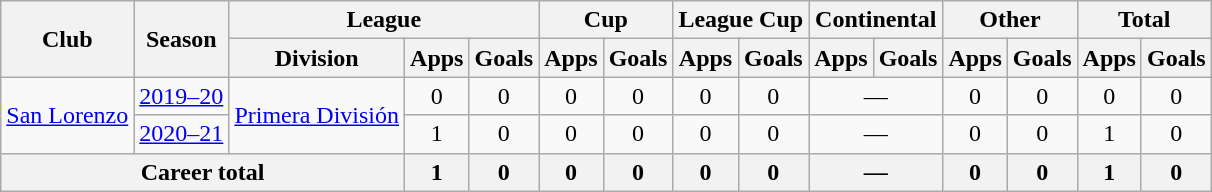<table class="wikitable" style="text-align:center">
<tr>
<th rowspan="2">Club</th>
<th rowspan="2">Season</th>
<th colspan="3">League</th>
<th colspan="2">Cup</th>
<th colspan="2">League Cup</th>
<th colspan="2">Continental</th>
<th colspan="2">Other</th>
<th colspan="2">Total</th>
</tr>
<tr>
<th>Division</th>
<th>Apps</th>
<th>Goals</th>
<th>Apps</th>
<th>Goals</th>
<th>Apps</th>
<th>Goals</th>
<th>Apps</th>
<th>Goals</th>
<th>Apps</th>
<th>Goals</th>
<th>Apps</th>
<th>Goals</th>
</tr>
<tr>
<td rowspan="2"><a href='#'>San Lorenzo</a></td>
<td><a href='#'>2019–20</a></td>
<td rowspan="2"><a href='#'>Primera División</a></td>
<td>0</td>
<td>0</td>
<td>0</td>
<td>0</td>
<td>0</td>
<td>0</td>
<td colspan="2">—</td>
<td>0</td>
<td>0</td>
<td>0</td>
<td>0</td>
</tr>
<tr>
<td><a href='#'>2020–21</a></td>
<td>1</td>
<td>0</td>
<td>0</td>
<td>0</td>
<td>0</td>
<td>0</td>
<td colspan="2">—</td>
<td>0</td>
<td>0</td>
<td>1</td>
<td>0</td>
</tr>
<tr>
<th colspan="3">Career total</th>
<th>1</th>
<th>0</th>
<th>0</th>
<th>0</th>
<th>0</th>
<th>0</th>
<th colspan="2">—</th>
<th>0</th>
<th>0</th>
<th>1</th>
<th>0</th>
</tr>
</table>
